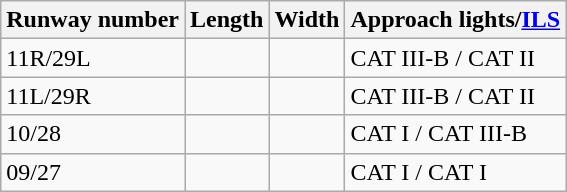<table class="wikitable sortable">
<tr>
<th>Runway number</th>
<th>Length</th>
<th>Width</th>
<th>Approach lights/<a href='#'>ILS</a></th>
</tr>
<tr>
<td>11R/29L</td>
<td></td>
<td></td>
<td>CAT III-B / CAT II</td>
</tr>
<tr>
<td>11L/29R</td>
<td></td>
<td></td>
<td>CAT III-B / CAT II</td>
</tr>
<tr>
<td>10/28</td>
<td></td>
<td></td>
<td>CAT I / CAT III-B</td>
</tr>
<tr>
<td>09/27</td>
<td></td>
<td></td>
<td>CAT I / CAT I</td>
</tr>
</table>
